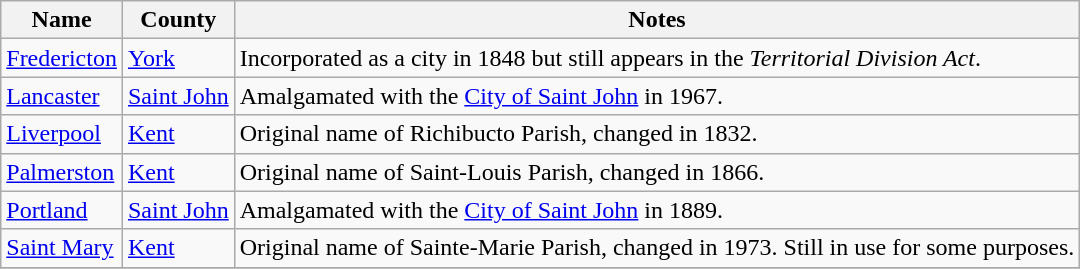<table class="wikitable sortable">
<tr>
<th>Name</th>
<th>County</th>
<th>Notes</th>
</tr>
<tr>
<td><a href='#'>Fredericton</a></td>
<td><a href='#'>York</a></td>
<td>Incorporated as a city in 1848 but still appears in the <em>Territorial Division Act</em>.</td>
</tr>
<tr>
<td><a href='#'>Lancaster</a></td>
<td><a href='#'>Saint John</a></td>
<td>Amalgamated with the <a href='#'>City of Saint John</a> in 1967.</td>
</tr>
<tr>
<td><a href='#'>Liverpool</a></td>
<td><a href='#'>Kent</a></td>
<td>Original name of Richibucto Parish, changed in 1832.</td>
</tr>
<tr>
<td><a href='#'>Palmerston</a></td>
<td><a href='#'>Kent</a></td>
<td>Original name of Saint-Louis Parish, changed in 1866.</td>
</tr>
<tr>
<td><a href='#'>Portland</a></td>
<td><a href='#'>Saint John</a></td>
<td>Amalgamated with the <a href='#'>City of Saint John</a> in 1889.</td>
</tr>
<tr>
<td><a href='#'>Saint Mary</a></td>
<td><a href='#'>Kent</a></td>
<td>Original name of Sainte-Marie Parish, changed in 1973. Still in use for some purposes.</td>
</tr>
<tr>
</tr>
</table>
